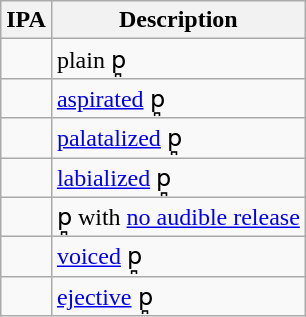<table class="wikitable">
<tr>
<th>IPA</th>
<th>Description</th>
</tr>
<tr>
<td style="font-size:24px"></td>
<td>plain p̪</td>
</tr>
<tr>
<td style="font-size:24px"></td>
<td><a href='#'>aspirated</a> p̪</td>
</tr>
<tr>
<td style="font-size:24px"></td>
<td><a href='#'>palatalized</a> p̪</td>
</tr>
<tr>
<td style="font-size:24px"></td>
<td><a href='#'>labialized</a> p̪</td>
</tr>
<tr>
<td style="font-size:24px"></td>
<td>p̪ with <a href='#'>no audible release</a></td>
</tr>
<tr>
<td style="font-size:24px"></td>
<td><a href='#'>voiced</a> p̪</td>
</tr>
<tr>
<td style="font-size:24px"></td>
<td><a href='#'>ejective</a> p̪</td>
</tr>
</table>
